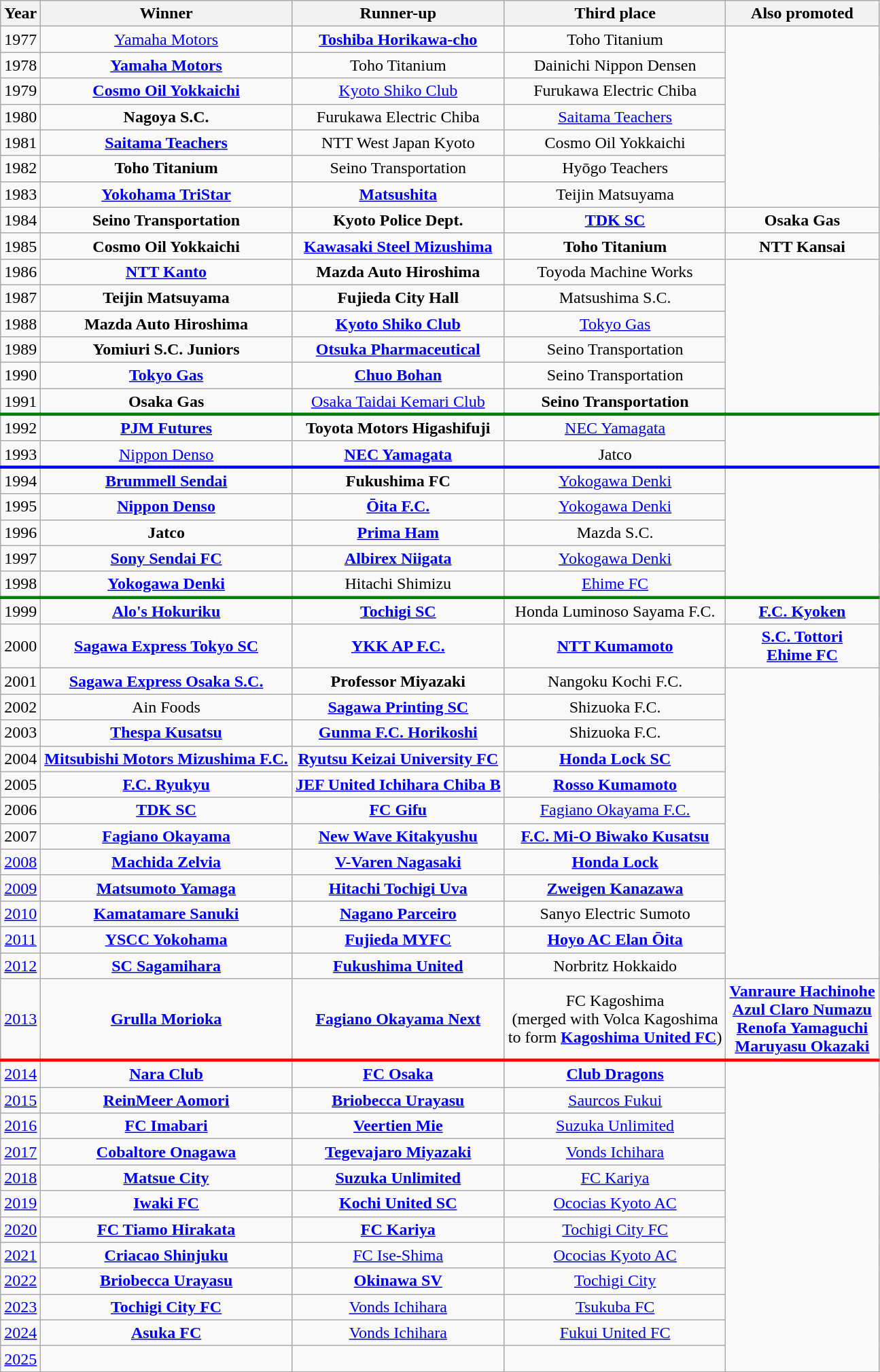<table class="wikitable" style="text-align:center;">
<tr>
<th>Year</th>
<th>Winner</th>
<th>Runner-up</th>
<th>Third place</th>
<th>Also promoted</th>
</tr>
<tr>
<td>1977</td>
<td><a href='#'>Yamaha Motors</a></td>
<td><strong><a href='#'>Toshiba Horikawa-cho</a></strong></td>
<td>Toho Titanium</td>
</tr>
<tr>
<td>1978</td>
<td><strong><a href='#'>Yamaha Motors</a></strong></td>
<td>Toho Titanium</td>
<td>Dainichi Nippon Densen</td>
</tr>
<tr>
<td>1979</td>
<td><strong><a href='#'>Cosmo Oil Yokkaichi</a></strong></td>
<td><a href='#'>Kyoto Shiko Club</a></td>
<td>Furukawa Electric Chiba</td>
</tr>
<tr>
<td>1980</td>
<td><strong>Nagoya S.C.</strong></td>
<td>Furukawa Electric Chiba</td>
<td><a href='#'>Saitama Teachers</a></td>
</tr>
<tr>
<td>1981</td>
<td><strong><a href='#'>Saitama Teachers</a></strong></td>
<td>NTT West Japan Kyoto</td>
<td>Cosmo Oil Yokkaichi</td>
</tr>
<tr>
<td>1982</td>
<td><strong>Toho Titanium</strong></td>
<td>Seino Transportation</td>
<td>Hyōgo Teachers</td>
</tr>
<tr>
<td>1983</td>
<td><strong><a href='#'>Yokohama TriStar</a></strong></td>
<td><strong><a href='#'>Matsushita</a></strong></td>
<td>Teijin Matsuyama</td>
</tr>
<tr>
<td>1984</td>
<td><strong>Seino Transportation</strong></td>
<td><strong>Kyoto Police Dept.</strong></td>
<td><strong><a href='#'>TDK SC</a></strong></td>
<td><strong>Osaka Gas</strong></td>
</tr>
<tr>
<td>1985</td>
<td><strong>Cosmo Oil Yokkaichi</strong></td>
<td><strong><a href='#'>Kawasaki Steel Mizushima</a></strong></td>
<td><strong>Toho Titanium</strong></td>
<td><strong>NTT Kansai</strong></td>
</tr>
<tr>
<td>1986</td>
<td><strong><a href='#'>NTT Kanto</a></strong></td>
<td><strong>Mazda Auto Hiroshima</strong></td>
<td>Toyoda Machine Works</td>
</tr>
<tr>
<td>1987</td>
<td><strong>Teijin Matsuyama</strong></td>
<td><strong>Fujieda City Hall</strong></td>
<td>Matsushima S.C.</td>
</tr>
<tr>
<td>1988</td>
<td><strong>Mazda Auto Hiroshima</strong></td>
<td><strong><a href='#'>Kyoto Shiko Club</a></strong></td>
<td><a href='#'>Tokyo Gas</a></td>
</tr>
<tr>
<td>1989</td>
<td><strong>Yomiuri S.C. Juniors</strong></td>
<td><strong><a href='#'>Otsuka Pharmaceutical</a></strong></td>
<td>Seino Transportation</td>
</tr>
<tr>
<td>1990</td>
<td><strong><a href='#'>Tokyo Gas</a></strong></td>
<td><strong><a href='#'>Chuo Bohan</a></strong></td>
<td>Seino Transportation</td>
</tr>
<tr>
<td>1991</td>
<td><strong>Osaka Gas</strong></td>
<td><a href='#'>Osaka Taidai Kemari Club</a></td>
<td><strong>Seino Transportation</strong></td>
</tr>
<tr>
</tr>
<tr style="border-top:3px solid green;">
<td>1992</td>
<td><strong><a href='#'>PJM Futures</a></strong></td>
<td><strong>Toyota Motors Higashifuji</strong></td>
<td><a href='#'>NEC Yamagata</a></td>
</tr>
<tr>
<td>1993</td>
<td><a href='#'>Nippon Denso</a></td>
<td><strong><a href='#'>NEC Yamagata</a></strong></td>
<td>Jatco</td>
</tr>
<tr>
</tr>
<tr style="border-top:3px solid blue;">
<td>1994</td>
<td><strong><a href='#'>Brummell Sendai</a></strong></td>
<td><strong>Fukushima FC</strong></td>
<td><a href='#'>Yokogawa Denki</a></td>
</tr>
<tr>
<td>1995</td>
<td><strong><a href='#'>Nippon Denso</a></strong></td>
<td><strong><a href='#'>Ōita F.C.</a></strong></td>
<td><a href='#'>Yokogawa Denki</a></td>
</tr>
<tr>
<td>1996</td>
<td><strong>Jatco</strong></td>
<td><strong><a href='#'>Prima Ham</a></strong></td>
<td>Mazda S.C.</td>
</tr>
<tr>
<td>1997</td>
<td><strong><a href='#'>Sony Sendai FC</a></strong></td>
<td><strong><a href='#'>Albirex Niigata</a></strong></td>
<td><a href='#'>Yokogawa Denki</a></td>
</tr>
<tr>
<td>1998</td>
<td><strong><a href='#'>Yokogawa Denki</a></strong></td>
<td>Hitachi Shimizu</td>
<td><a href='#'>Ehime FC</a></td>
</tr>
<tr>
</tr>
<tr style="border-top:3px solid green;">
<td>1999</td>
<td><strong><a href='#'>Alo's Hokuriku</a></strong></td>
<td><strong><a href='#'>Tochigi SC</a></strong></td>
<td>Honda Luminoso Sayama F.C.</td>
<td><strong><a href='#'>F.C. Kyoken</a></strong></td>
</tr>
<tr>
<td>2000</td>
<td><strong><a href='#'>Sagawa Express Tokyo SC</a></strong></td>
<td><strong><a href='#'>YKK AP F.C.</a></strong></td>
<td><strong><a href='#'>NTT Kumamoto</a></strong></td>
<td><strong><a href='#'>S.C. Tottori</a></strong><br><strong><a href='#'>Ehime FC</a></strong></td>
</tr>
<tr>
<td>2001</td>
<td><strong><a href='#'>Sagawa Express Osaka S.C.</a></strong></td>
<td><strong>Professor Miyazaki</strong></td>
<td>Nangoku Kochi F.C.</td>
</tr>
<tr>
<td>2002</td>
<td>Ain Foods</td>
<td><strong><a href='#'>Sagawa Printing SC</a></strong></td>
<td>Shizuoka F.C.</td>
</tr>
<tr>
<td>2003</td>
<td><strong><a href='#'>Thespa Kusatsu</a></strong></td>
<td><strong><a href='#'>Gunma F.C. Horikoshi</a></strong></td>
<td>Shizuoka F.C.</td>
</tr>
<tr>
<td>2004</td>
<td><strong><a href='#'>Mitsubishi Motors Mizushima F.C.</a></strong></td>
<td><strong><a href='#'>Ryutsu Keizai University FC</a></strong></td>
<td><strong><a href='#'>Honda Lock SC</a></strong></td>
</tr>
<tr>
<td>2005</td>
<td><strong><a href='#'>F.C. Ryukyu</a></strong></td>
<td><strong><a href='#'>JEF United Ichihara Chiba B</a></strong></td>
<td><strong><a href='#'>Rosso Kumamoto</a></strong></td>
</tr>
<tr>
<td>2006</td>
<td><strong><a href='#'>TDK SC</a></strong></td>
<td><strong><a href='#'>FC Gifu</a></strong></td>
<td><a href='#'>Fagiano Okayama F.C.</a></td>
</tr>
<tr>
<td>2007</td>
<td><strong><a href='#'>Fagiano Okayama</a></strong></td>
<td><strong><a href='#'>New Wave Kitakyushu</a></strong></td>
<td><strong><a href='#'>F.C. Mi-O Biwako Kusatsu</a></strong></td>
</tr>
<tr>
<td><a href='#'>2008</a></td>
<td><strong><a href='#'>Machida Zelvia</a></strong></td>
<td><strong><a href='#'>V-Varen Nagasaki</a></strong></td>
<td><strong><a href='#'>Honda Lock</a></strong></td>
</tr>
<tr>
<td><a href='#'>2009</a></td>
<td><strong><a href='#'>Matsumoto Yamaga</a></strong></td>
<td><strong><a href='#'>Hitachi Tochigi Uva</a></strong></td>
<td><strong><a href='#'>Zweigen Kanazawa</a></strong></td>
</tr>
<tr>
<td><a href='#'>2010</a></td>
<td><strong><a href='#'>Kamatamare Sanuki</a></strong></td>
<td><strong><a href='#'>Nagano Parceiro</a></strong></td>
<td>Sanyo Electric Sumoto</td>
</tr>
<tr>
<td><a href='#'>2011</a></td>
<td><strong><a href='#'>YSCC Yokohama</a></strong></td>
<td><strong><a href='#'>Fujieda MYFC</a></strong></td>
<td><strong><a href='#'>Hoyo AC Elan Ōita</a></strong></td>
</tr>
<tr>
<td><a href='#'>2012</a></td>
<td><strong><a href='#'>SC Sagamihara</a></strong></td>
<td><strong><a href='#'>Fukushima United</a></strong></td>
<td>Norbritz Hokkaido</td>
</tr>
<tr>
<td><a href='#'>2013</a></td>
<td><strong><a href='#'>Grulla Morioka</a></strong></td>
<td><strong><a href='#'>Fagiano Okayama Next</a></strong></td>
<td>FC Kagoshima<br>(merged with Volca Kagoshima<br>to form <strong><a href='#'>Kagoshima United FC</a></strong>)</td>
<td><strong><a href='#'>Vanraure Hachinohe</a></strong><br><strong><a href='#'>Azul Claro Numazu</a></strong><br><strong><a href='#'>Renofa Yamaguchi</a></strong><br><strong><a href='#'>Maruyasu Okazaki</a></strong></td>
</tr>
<tr style="border-top:3px solid red;">
<td><a href='#'>2014</a></td>
<td><strong><a href='#'>Nara Club</a></strong></td>
<td><strong><a href='#'>FC Osaka</a></strong></td>
<td><strong><a href='#'>Club Dragons</a></strong></td>
</tr>
<tr>
<td><a href='#'>2015</a></td>
<td><strong><a href='#'>ReinMeer Aomori</a></strong></td>
<td><strong><a href='#'>Briobecca Urayasu</a></strong></td>
<td><a href='#'>Saurcos Fukui</a></td>
</tr>
<tr>
<td><a href='#'>2016</a></td>
<td><strong><a href='#'>FC Imabari</a></strong></td>
<td><strong><a href='#'>Veertien Mie</a></strong></td>
<td><a href='#'>Suzuka Unlimited</a></td>
</tr>
<tr>
<td><a href='#'>2017</a></td>
<td><strong><a href='#'>Cobaltore Onagawa</a></strong></td>
<td><strong><a href='#'>Tegevajaro Miyazaki</a></strong></td>
<td><a href='#'>Vonds Ichihara</a></td>
</tr>
<tr>
<td><a href='#'>2018</a></td>
<td><strong><a href='#'>Matsue City</a></strong></td>
<td><strong><a href='#'>Suzuka Unlimited</a></strong></td>
<td><a href='#'>FC Kariya</a></td>
</tr>
<tr>
<td><a href='#'>2019</a></td>
<td><strong><a href='#'>Iwaki FC</a></strong></td>
<td><strong><a href='#'>Kochi United SC</a></strong></td>
<td><a href='#'>Ococias Kyoto AC</a></td>
</tr>
<tr>
<td><a href='#'>2020</a></td>
<td><strong><a href='#'>FC Tiamo Hirakata</a></strong></td>
<td><strong><a href='#'>FC Kariya</a></strong></td>
<td><a href='#'>Tochigi City FC</a></td>
</tr>
<tr>
<td><a href='#'>2021</a></td>
<td><strong><a href='#'>Criacao Shinjuku</a></strong></td>
<td><a href='#'>FC Ise-Shima</a></td>
<td><a href='#'>Ococias Kyoto AC</a></td>
</tr>
<tr>
<td><a href='#'>2022</a></td>
<td><strong><a href='#'>Briobecca Urayasu</a></strong></td>
<td><strong><a href='#'>Okinawa SV</a></strong></td>
<td><a href='#'>Tochigi City</a></td>
</tr>
<tr>
<td><a href='#'>2023</a></td>
<td><strong><a href='#'>Tochigi City FC</a></strong></td>
<td><a href='#'>Vonds Ichihara</a></td>
<td><a href='#'>Tsukuba FC</a></td>
</tr>
<tr>
<td><a href='#'>2024</a></td>
<td><strong><a href='#'>Asuka FC</a></strong></td>
<td><a href='#'>Vonds Ichihara</a></td>
<td><a href='#'>Fukui United FC</a></td>
</tr>
<tr>
<td><a href='#'>2025</a></td>
<td></td>
<td></td>
<td></td>
</tr>
<tr>
</tr>
</table>
